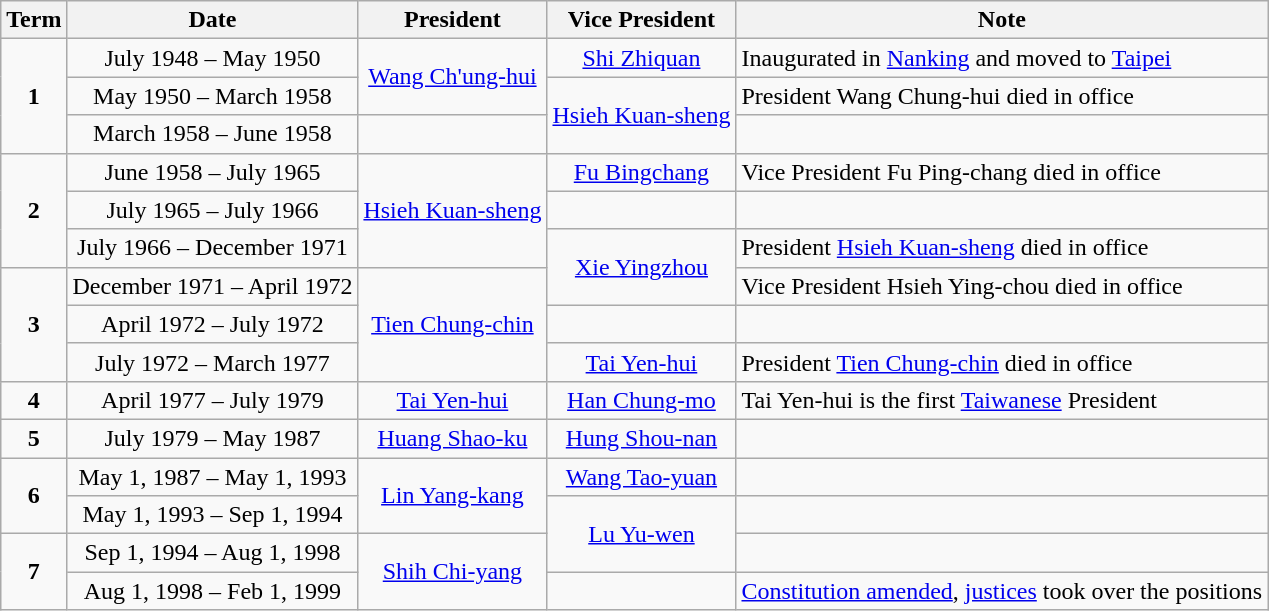<table class=wikitable style="text-align:center;">
<tr>
<th>Term</th>
<th>Date</th>
<th>President</th>
<th>Vice President</th>
<th>Note</th>
</tr>
<tr>
<td rowspan=3><strong>1</strong></td>
<td>July 1948 – May 1950</td>
<td rowspan=2><a href='#'>Wang Ch'ung-hui</a></td>
<td><a href='#'>Shi Zhiquan</a></td>
<td align=left>Inaugurated in <a href='#'>Nanking</a> and moved to <a href='#'>Taipei</a></td>
</tr>
<tr>
<td>May 1950 – March 1958</td>
<td rowspan=2><a href='#'>Hsieh Kuan-sheng</a></td>
<td align=left>President Wang Chung-hui died in office</td>
</tr>
<tr>
<td>March 1958 – June 1958</td>
<td><em></em></td>
<td align=left></td>
</tr>
<tr>
<td rowspan=3><strong>2</strong></td>
<td>June 1958 – July 1965</td>
<td rowspan=3><a href='#'>Hsieh Kuan-sheng</a></td>
<td><a href='#'>Fu Bingchang</a></td>
<td align=left>Vice President Fu Ping-chang died in office</td>
</tr>
<tr>
<td>July 1965 – July 1966</td>
<td></td>
<td align=left></td>
</tr>
<tr>
<td>July 1966 – December 1971</td>
<td rowspan=2><a href='#'>Xie Yingzhou</a></td>
<td align=left>President <a href='#'>Hsieh Kuan-sheng</a> died in office</td>
</tr>
<tr>
<td rowspan=3><strong>3</strong></td>
<td>December 1971 – April 1972</td>
<td rowspan=3><a href='#'>Tien Chung-chin</a></td>
<td align=left>Vice President Hsieh Ying-chou died in office</td>
</tr>
<tr>
<td>April 1972 – July 1972</td>
<td></td>
<td align=left></td>
</tr>
<tr>
<td>July 1972 – March 1977</td>
<td><a href='#'>Tai Yen-hui</a></td>
<td align=left>President <a href='#'>Tien Chung-chin</a> died in office</td>
</tr>
<tr>
<td><strong>4</strong></td>
<td>April 1977 – July 1979</td>
<td><a href='#'>Tai Yen-hui</a></td>
<td><a href='#'>Han Chung-mo</a></td>
<td align=left>Tai Yen-hui is the first <a href='#'>Taiwanese</a> President</td>
</tr>
<tr>
<td><strong>5</strong></td>
<td>July 1979 – May 1987</td>
<td><a href='#'>Huang Shao-ku</a></td>
<td><a href='#'>Hung Shou-nan</a></td>
<td align=left></td>
</tr>
<tr>
<td rowspan=2><strong>6</strong></td>
<td>May 1, 1987 – May 1, 1993</td>
<td rowspan=2><a href='#'>Lin Yang-kang</a></td>
<td><a href='#'>Wang Tao-yuan</a></td>
<td align=left></td>
</tr>
<tr>
<td>May 1, 1993 – Sep 1, 1994</td>
<td rowspan=2><a href='#'>Lu Yu-wen</a></td>
<td align=left></td>
</tr>
<tr>
<td rowspan=2><strong>7</strong></td>
<td>Sep 1, 1994 – Aug 1, 1998</td>
<td rowspan=2><a href='#'>Shih Chi-yang</a></td>
<td align=left></td>
</tr>
<tr>
<td>Aug 1, 1998 – Feb 1, 1999</td>
<td></td>
<td align=left><a href='#'>Constitution amended</a>, <a href='#'>justices</a> took over the positions</td>
</tr>
</table>
